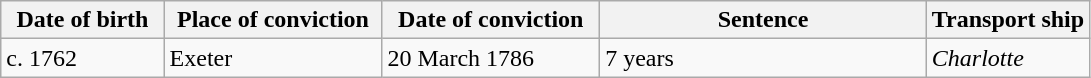<table class="wikitable sortable plainrowheaders" style="width=1024px;">
<tr>
<th style="width: 15%;">Date of birth</th>
<th style="width: 20%;">Place of conviction</th>
<th style="width: 20%;">Date of conviction</th>
<th style="width: 30%;">Sentence</th>
<th style="width: 15%;">Transport ship</th>
</tr>
<tr>
<td>c. 1762</td>
<td>Exeter</td>
<td>20 March 1786</td>
<td>7 years</td>
<td><em>Charlotte</em></td>
</tr>
</table>
